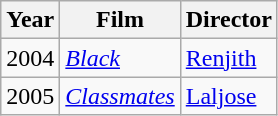<table class="wikitable">
<tr>
<th>Year</th>
<th>Film</th>
<th>Director</th>
</tr>
<tr>
<td>2004</td>
<td><em><a href='#'>Black</a></em></td>
<td><a href='#'>Renjith</a></td>
</tr>
<tr>
<td>2005</td>
<td><em><a href='#'>Classmates</a></em></td>
<td><a href='#'>Laljose</a></td>
</tr>
</table>
